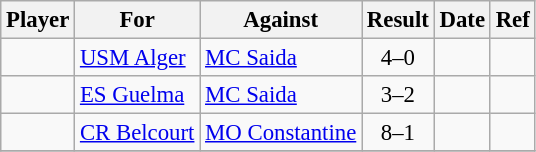<table class="wikitable" style="font-size: 95%;">
<tr>
<th>Player</th>
<th>For</th>
<th>Against</th>
<th style="text-align:center">Result</th>
<th>Date</th>
<th>Ref</th>
</tr>
<tr>
<td> </td>
<td><a href='#'>USM Alger</a></td>
<td><a href='#'>MC Saida</a></td>
<td style="text-align:center;">4–0</td>
<td></td>
<td></td>
</tr>
<tr>
<td> </td>
<td><a href='#'>ES Guelma</a></td>
<td><a href='#'>MC Saida</a></td>
<td style="text-align:center;">3–2</td>
<td></td>
<td></td>
</tr>
<tr>
<td> </td>
<td><a href='#'>CR Belcourt</a></td>
<td><a href='#'>MO Constantine</a></td>
<td style="text-align:center;">8–1</td>
<td></td>
<td></td>
</tr>
<tr>
</tr>
</table>
